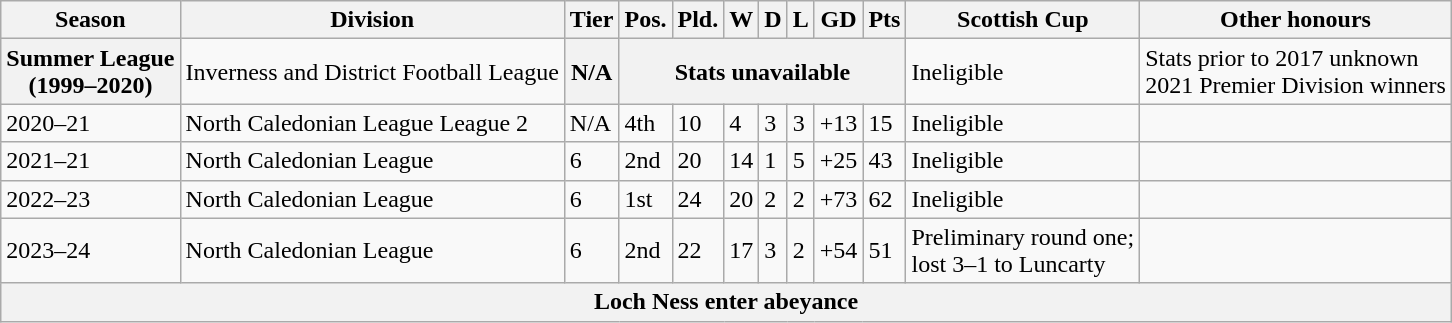<table class="wikitable">
<tr>
<th>Season</th>
<th>Division</th>
<th>Tier</th>
<th>Pos.</th>
<th>Pld.</th>
<th>W</th>
<th>D</th>
<th>L</th>
<th>GD</th>
<th>Pts</th>
<th>Scottish Cup</th>
<th>Other honours</th>
</tr>
<tr>
<th>Summer League<br>(1999–2020)</th>
<td>Inverness and District Football League</td>
<th>N/A</th>
<th colspan="7">Stats unavailable</th>
<td>Ineligible</td>
<td>Stats prior to 2017 unknown<br>2021 Premier Division winners</td>
</tr>
<tr>
<td>2020–21</td>
<td>North Caledonian League League 2</td>
<td>N/A</td>
<td>4th</td>
<td>10</td>
<td>4</td>
<td>3</td>
<td>3</td>
<td>+13</td>
<td>15</td>
<td>Ineligible</td>
<td></td>
</tr>
<tr>
<td>2021–21</td>
<td>North Caledonian League</td>
<td>6</td>
<td>2nd</td>
<td>20</td>
<td>14</td>
<td>1</td>
<td>5</td>
<td>+25</td>
<td>43</td>
<td>Ineligible</td>
<td></td>
</tr>
<tr>
<td>2022–23</td>
<td>North Caledonian League</td>
<td>6</td>
<td>1st</td>
<td>24</td>
<td>20</td>
<td>2</td>
<td>2</td>
<td>+73</td>
<td>62</td>
<td>Ineligible</td>
<td></td>
</tr>
<tr>
<td>2023–24</td>
<td>North Caledonian League</td>
<td>6</td>
<td>2nd</td>
<td>22</td>
<td>17</td>
<td>3</td>
<td>2</td>
<td>+54</td>
<td>51</td>
<td>Preliminary round one;<br>lost 3–1 to Luncarty</td>
<td></td>
</tr>
<tr>
<th colspan="12">Loch Ness enter abeyance</th>
</tr>
</table>
